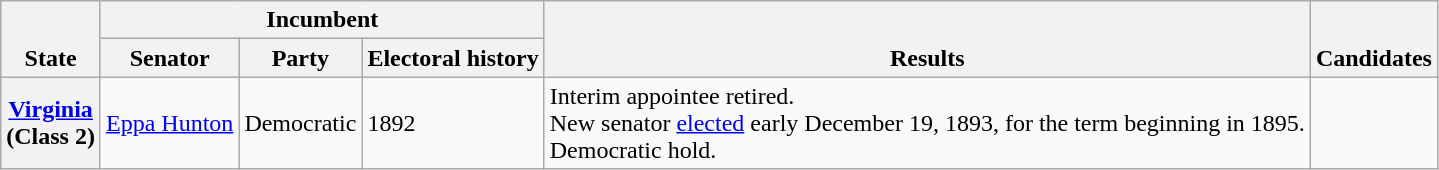<table class=wikitable>
<tr valign=bottom>
<th rowspan=2>State</th>
<th colspan=3>Incumbent</th>
<th rowspan=2>Results</th>
<th rowspan=2>Candidates</th>
</tr>
<tr>
<th>Senator</th>
<th>Party</th>
<th>Electoral history</th>
</tr>
<tr>
<th><a href='#'>Virginia</a><br>(Class 2)</th>
<td><a href='#'>Eppa Hunton</a></td>
<td>Democratic</td>
<td>1892 </td>
<td>Interim appointee retired.<br>New senator <a href='#'>elected</a> early December 19, 1893, for the term beginning in 1895.<br>Democratic hold.</td>
<td nowrap></td>
</tr>
</table>
